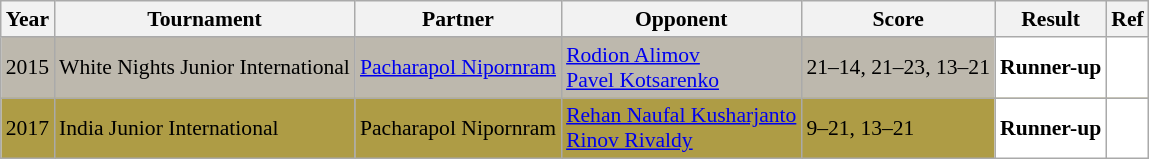<table class="sortable wikitable" style="font-size: 90%;">
<tr>
<th>Year</th>
<th>Tournament</th>
<th>Partner</th>
<th>Opponent</th>
<th>Score</th>
<th>Result</th>
<th>Ref</th>
</tr>
<tr style="background:#BDB8AD">
<td align="center">2015</td>
<td align="left">White Nights Junior International</td>
<td align="left"> <a href='#'>Pacharapol Nipornram</a></td>
<td align="left"> <a href='#'>Rodion Alimov</a><br> <a href='#'>Pavel Kotsarenko</a></td>
<td align="left">21–14, 21–23, 13–21</td>
<td style="text-align:left; background:white"> <strong>Runner-up</strong></td>
<td style="text-align:center; background:white"></td>
</tr>
<tr style="background:#AE9C45">
<td align="center">2017</td>
<td align="left">India Junior International</td>
<td align="left"> Pacharapol Nipornram</td>
<td align="left"> <a href='#'>Rehan Naufal Kusharjanto</a><br> <a href='#'>Rinov Rivaldy</a></td>
<td align="left">9–21, 13–21</td>
<td style="text-align:left; background:white"> <strong>Runner-up</strong></td>
<td style="text-align:center; background:white"></td>
</tr>
</table>
